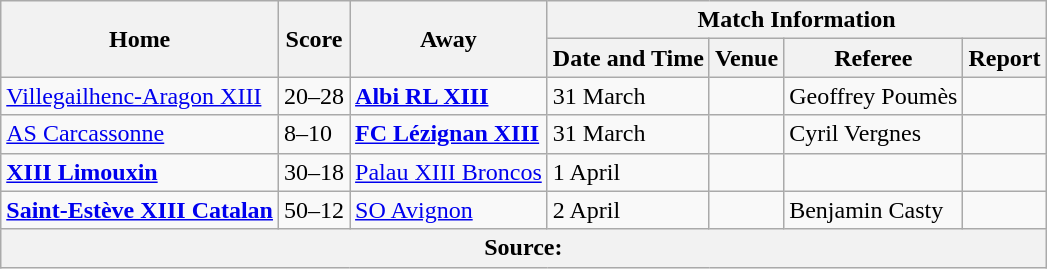<table class="wikitable defaultcenter col1left col3left">
<tr>
<th scope="col" rowspan=2>Home</th>
<th scope="col" rowspan=2>Score</th>
<th scope="col" rowspan=2>Away</th>
<th scope="col" colspan=4>Match Information</th>
</tr>
<tr>
<th scope="col">Date and Time</th>
<th scope="col">Venue</th>
<th scope="col">Referee</th>
<th scope="col">Report</th>
</tr>
<tr>
<td> <a href='#'>Villegailhenc-Aragon XIII</a></td>
<td>20–28</td>
<td> <strong><a href='#'>Albi RL XIII</a></strong></td>
<td>31 March</td>
<td></td>
<td>Geoffrey Poumès</td>
<td></td>
</tr>
<tr>
<td> <a href='#'>AS Carcassonne</a></td>
<td>8–10</td>
<td> <strong><a href='#'>FC Lézignan XIII</a></strong></td>
<td>31 March</td>
<td></td>
<td>Cyril Vergnes</td>
<td></td>
</tr>
<tr>
<td> <strong><a href='#'>XIII Limouxin</a></strong></td>
<td>30–18</td>
<td> <a href='#'>Palau XIII Broncos</a></td>
<td>1 April</td>
<td></td>
<td></td>
<td></td>
</tr>
<tr>
<td> <strong><a href='#'>Saint-Estève XIII Catalan</a></strong></td>
<td>50–12</td>
<td> <a href='#'>SO Avignon</a></td>
<td>2 April</td>
<td></td>
<td>Benjamin Casty</td>
<td></td>
</tr>
<tr>
<th colspan=7>Source:</th>
</tr>
</table>
